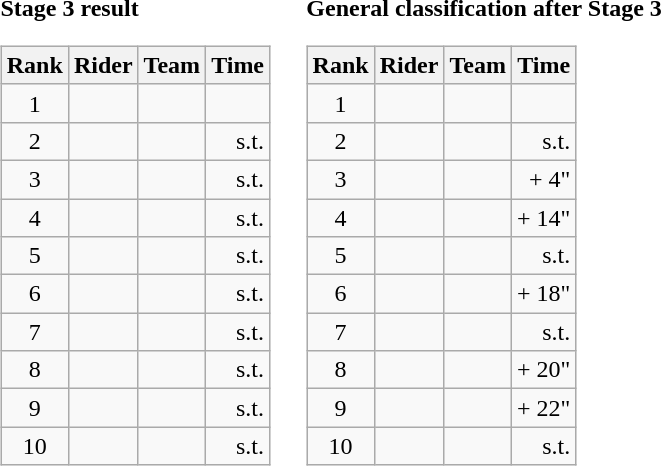<table>
<tr>
<td><strong>Stage 3 result</strong><br><table class="wikitable">
<tr>
<th scope="col">Rank</th>
<th scope="col">Rider</th>
<th scope="col">Team</th>
<th scope="col">Time</th>
</tr>
<tr>
<td style="text-align:center;">1</td>
<td></td>
<td></td>
<td style="text-align:right;"></td>
</tr>
<tr>
<td style="text-align:center;">2</td>
<td></td>
<td></td>
<td style="text-align:right;">s.t.</td>
</tr>
<tr>
<td style="text-align:center;">3</td>
<td></td>
<td></td>
<td style="text-align:right;">s.t.</td>
</tr>
<tr>
<td style="text-align:center;">4</td>
<td></td>
<td></td>
<td style="text-align:right;">s.t.</td>
</tr>
<tr>
<td style="text-align:center;">5</td>
<td></td>
<td></td>
<td style="text-align:right;">s.t.</td>
</tr>
<tr>
<td style="text-align:center;">6</td>
<td></td>
<td></td>
<td style="text-align:right;">s.t.</td>
</tr>
<tr>
<td style="text-align:center;">7</td>
<td></td>
<td></td>
<td style="text-align:right;">s.t.</td>
</tr>
<tr>
<td style="text-align:center;">8</td>
<td></td>
<td></td>
<td style="text-align:right;">s.t.</td>
</tr>
<tr>
<td style="text-align:center;">9</td>
<td></td>
<td></td>
<td style="text-align:right;">s.t.</td>
</tr>
<tr>
<td style="text-align:center;">10</td>
<td></td>
<td></td>
<td style="text-align:right;">s.t.</td>
</tr>
</table>
</td>
<td></td>
<td><strong>General classification after Stage 3</strong><br><table class="wikitable">
<tr>
<th scope="col">Rank</th>
<th scope="col">Rider</th>
<th scope="col">Team</th>
<th scope="col">Time</th>
</tr>
<tr>
<td style="text-align:center;">1</td>
<td></td>
<td></td>
<td style="text-align:right;"></td>
</tr>
<tr>
<td style="text-align:center;">2</td>
<td></td>
<td></td>
<td style="text-align:right;">s.t.</td>
</tr>
<tr>
<td style="text-align:center;">3</td>
<td></td>
<td></td>
<td style="text-align:right;">+ 4"</td>
</tr>
<tr>
<td style="text-align:center;">4</td>
<td></td>
<td></td>
<td style="text-align:right;">+ 14"</td>
</tr>
<tr>
<td style="text-align:center;">5</td>
<td></td>
<td></td>
<td style="text-align:right;">s.t.</td>
</tr>
<tr>
<td style="text-align:center;">6</td>
<td></td>
<td></td>
<td style="text-align:right;">+ 18"</td>
</tr>
<tr>
<td style="text-align:center;">7</td>
<td></td>
<td></td>
<td style="text-align:right;">s.t.</td>
</tr>
<tr>
<td style="text-align:center;">8</td>
<td></td>
<td></td>
<td style="text-align:right;">+ 20"</td>
</tr>
<tr>
<td style="text-align:center;">9</td>
<td></td>
<td></td>
<td style="text-align:right;">+ 22"</td>
</tr>
<tr>
<td style="text-align:center;">10</td>
<td></td>
<td></td>
<td style="text-align:right;">s.t.</td>
</tr>
</table>
</td>
</tr>
</table>
